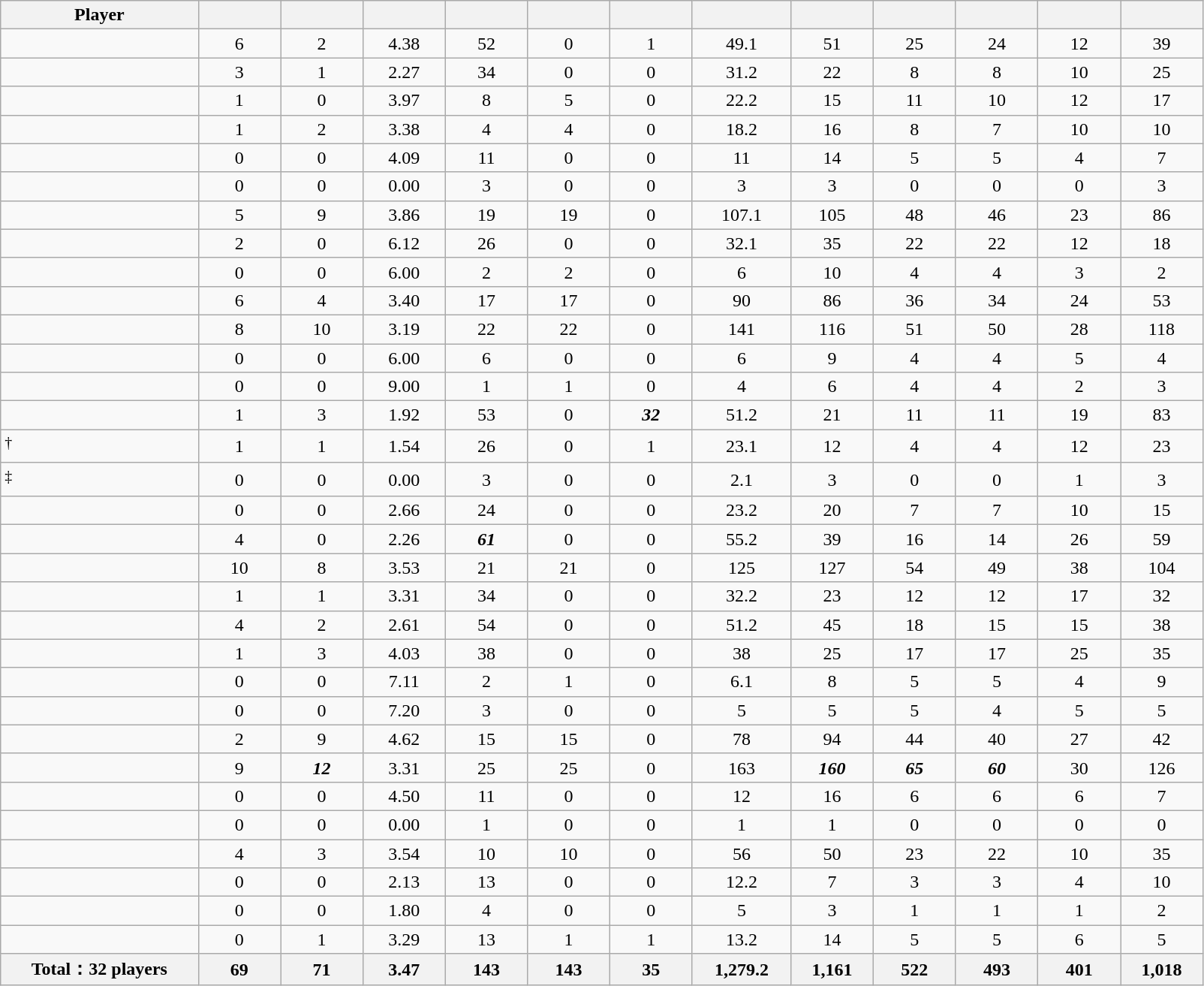<table class="wikitable sortable" style="text-align:center;">
<tr>
<th width="12%">Player</th>
<th width="5%"><a href='#'></a></th>
<th width="5%"><a href='#'></a></th>
<th width="5%"><a href='#'></a></th>
<th width="5%"><a href='#'></a></th>
<th width="5%"><a href='#'></a></th>
<th width="5%"><a href='#'></a></th>
<th width="6%"><a href='#'></a></th>
<th width="5%"><a href='#'></a></th>
<th width="5%"><a href='#'></a></th>
<th width="5%"><a href='#'></a></th>
<th width="5%"><a href='#'></a></th>
<th width="5%"><a href='#'></a></th>
</tr>
<tr>
<td align="left"></td>
<td>6</td>
<td>2</td>
<td>4.38</td>
<td>52</td>
<td>0</td>
<td>1</td>
<td>49.1</td>
<td>51</td>
<td>25</td>
<td>24</td>
<td>12</td>
<td>39</td>
</tr>
<tr>
<td align="left"></td>
<td>3</td>
<td>1</td>
<td>2.27</td>
<td>34</td>
<td>0</td>
<td>0</td>
<td>31.2</td>
<td>22</td>
<td>8</td>
<td>8</td>
<td>10</td>
<td>25</td>
</tr>
<tr>
<td align="left"></td>
<td>1</td>
<td>0</td>
<td>3.97</td>
<td>8</td>
<td>5</td>
<td>0</td>
<td>22.2</td>
<td>15</td>
<td>11</td>
<td>10</td>
<td>12</td>
<td>17</td>
</tr>
<tr>
<td align="left"></td>
<td>1</td>
<td>2</td>
<td>3.38</td>
<td>4</td>
<td>4</td>
<td>0</td>
<td>18.2</td>
<td>16</td>
<td>8</td>
<td>7</td>
<td>10</td>
<td>10</td>
</tr>
<tr>
<td align="left"></td>
<td>0</td>
<td>0</td>
<td>4.09</td>
<td>11</td>
<td>0</td>
<td>0</td>
<td>11</td>
<td>14</td>
<td>5</td>
<td>5</td>
<td>4</td>
<td>7</td>
</tr>
<tr>
<td align="left"></td>
<td>0</td>
<td>0</td>
<td>0.00</td>
<td>3</td>
<td>0</td>
<td>0</td>
<td>3</td>
<td>3</td>
<td>0</td>
<td>0</td>
<td>0</td>
<td>3</td>
</tr>
<tr>
<td align="left"></td>
<td>5</td>
<td>9</td>
<td>3.86</td>
<td>19</td>
<td>19</td>
<td>0</td>
<td>107.1</td>
<td>105</td>
<td>48</td>
<td>46</td>
<td>23</td>
<td>86</td>
</tr>
<tr>
<td align="left"></td>
<td>2</td>
<td>0</td>
<td>6.12</td>
<td>26</td>
<td>0</td>
<td>0</td>
<td>32.1</td>
<td>35</td>
<td>22</td>
<td>22</td>
<td>12</td>
<td>18</td>
</tr>
<tr>
<td align="left"></td>
<td>0</td>
<td>0</td>
<td>6.00</td>
<td>2</td>
<td>2</td>
<td>0</td>
<td>6</td>
<td>10</td>
<td>4</td>
<td>4</td>
<td>3</td>
<td>2</td>
</tr>
<tr>
<td align="left"></td>
<td>6</td>
<td>4</td>
<td>3.40</td>
<td>17</td>
<td>17</td>
<td>0</td>
<td>90</td>
<td>86</td>
<td>36</td>
<td>34</td>
<td>24</td>
<td>53</td>
</tr>
<tr>
<td align="left"></td>
<td>8</td>
<td>10</td>
<td>3.19</td>
<td>22</td>
<td>22</td>
<td>0</td>
<td>141</td>
<td>116</td>
<td>51</td>
<td>50</td>
<td>28</td>
<td>118</td>
</tr>
<tr>
<td align="left"></td>
<td>0</td>
<td>0</td>
<td>6.00</td>
<td>6</td>
<td>0</td>
<td>0</td>
<td>6</td>
<td>9</td>
<td>4</td>
<td>4</td>
<td>5</td>
<td>4</td>
</tr>
<tr>
<td align="left"></td>
<td>0</td>
<td>0</td>
<td>9.00</td>
<td>1</td>
<td>1</td>
<td>0</td>
<td>4</td>
<td>6</td>
<td>4</td>
<td>4</td>
<td>2</td>
<td>3</td>
</tr>
<tr>
<td align="left"></td>
<td>1</td>
<td>3</td>
<td>1.92</td>
<td>53</td>
<td>0</td>
<td><strong><em>32</em></strong></td>
<td>51.2</td>
<td>21</td>
<td>11</td>
<td>11</td>
<td>19</td>
<td>83</td>
</tr>
<tr>
<td align="left"><sup>†</sup></td>
<td>1</td>
<td>1</td>
<td>1.54</td>
<td>26</td>
<td>0</td>
<td>1</td>
<td>23.1</td>
<td>12</td>
<td>4</td>
<td>4</td>
<td>12</td>
<td>23</td>
</tr>
<tr>
<td align="left"><sup>‡</sup></td>
<td>0</td>
<td>0</td>
<td>0.00</td>
<td>3</td>
<td>0</td>
<td>0</td>
<td>2.1</td>
<td>3</td>
<td>0</td>
<td>0</td>
<td>1</td>
<td>3</td>
</tr>
<tr>
<td align="left"></td>
<td>0</td>
<td>0</td>
<td>2.66</td>
<td>24</td>
<td>0</td>
<td>0</td>
<td>23.2</td>
<td>20</td>
<td>7</td>
<td>7</td>
<td>10</td>
<td>15</td>
</tr>
<tr>
<td align="left"></td>
<td>4</td>
<td>0</td>
<td>2.26</td>
<td><strong><em>61</em></strong></td>
<td>0</td>
<td>0</td>
<td>55.2</td>
<td>39</td>
<td>16</td>
<td>14</td>
<td>26</td>
<td>59</td>
</tr>
<tr>
<td align="left"></td>
<td>10</td>
<td>8</td>
<td>3.53</td>
<td>21</td>
<td>21</td>
<td>0</td>
<td>125</td>
<td>127</td>
<td>54</td>
<td>49</td>
<td>38</td>
<td>104</td>
</tr>
<tr>
<td align="left"></td>
<td>1</td>
<td>1</td>
<td>3.31</td>
<td>34</td>
<td>0</td>
<td>0</td>
<td>32.2</td>
<td>23</td>
<td>12</td>
<td>12</td>
<td>17</td>
<td>32</td>
</tr>
<tr>
<td align="left"></td>
<td>4</td>
<td>2</td>
<td>2.61</td>
<td>54</td>
<td>0</td>
<td>0</td>
<td>51.2</td>
<td>45</td>
<td>18</td>
<td>15</td>
<td>15</td>
<td>38</td>
</tr>
<tr>
<td align="left"></td>
<td>1</td>
<td>3</td>
<td>4.03</td>
<td>38</td>
<td>0</td>
<td>0</td>
<td>38</td>
<td>25</td>
<td>17</td>
<td>17</td>
<td>25</td>
<td>35</td>
</tr>
<tr>
<td align="left"></td>
<td>0</td>
<td>0</td>
<td>7.11</td>
<td>2</td>
<td>1</td>
<td>0</td>
<td>6.1</td>
<td>8</td>
<td>5</td>
<td>5</td>
<td>4</td>
<td>9</td>
</tr>
<tr>
<td align="left"></td>
<td>0</td>
<td>0</td>
<td>7.20</td>
<td>3</td>
<td>0</td>
<td>0</td>
<td>5</td>
<td>5</td>
<td>5</td>
<td>4</td>
<td>5</td>
<td>5</td>
</tr>
<tr>
<td align="left"></td>
<td>2</td>
<td>9</td>
<td>4.62</td>
<td>15</td>
<td>15</td>
<td>0</td>
<td>78</td>
<td>94</td>
<td>44</td>
<td>40</td>
<td>27</td>
<td>42</td>
</tr>
<tr>
<td align="left"></td>
<td>9</td>
<td><strong><em>12</em></strong></td>
<td>3.31</td>
<td>25</td>
<td>25</td>
<td>0</td>
<td>163</td>
<td><strong><em>160</em></strong></td>
<td><strong><em>65</em></strong></td>
<td><strong><em>60</em></strong></td>
<td>30</td>
<td>126</td>
</tr>
<tr>
<td align="left"></td>
<td>0</td>
<td>0</td>
<td>4.50</td>
<td>11</td>
<td>0</td>
<td>0</td>
<td>12</td>
<td>16</td>
<td>6</td>
<td>6</td>
<td>6</td>
<td>7</td>
</tr>
<tr>
<td align="left"></td>
<td>0</td>
<td>0</td>
<td>0.00</td>
<td>1</td>
<td>0</td>
<td>0</td>
<td>1</td>
<td>1</td>
<td>0</td>
<td>0</td>
<td>0</td>
<td>0</td>
</tr>
<tr>
<td align="left"></td>
<td>4</td>
<td>3</td>
<td>3.54</td>
<td>10</td>
<td>10</td>
<td>0</td>
<td>56</td>
<td>50</td>
<td>23</td>
<td>22</td>
<td>10</td>
<td>35</td>
</tr>
<tr>
<td align="left"></td>
<td>0</td>
<td>0</td>
<td>2.13</td>
<td>13</td>
<td>0</td>
<td>0</td>
<td>12.2</td>
<td>7</td>
<td>3</td>
<td>3</td>
<td>4</td>
<td>10</td>
</tr>
<tr>
<td align="left"></td>
<td>0</td>
<td>0</td>
<td>1.80</td>
<td>4</td>
<td>0</td>
<td>0</td>
<td>5</td>
<td>3</td>
<td>1</td>
<td>1</td>
<td>1</td>
<td>2</td>
</tr>
<tr>
<td align="left"></td>
<td>0</td>
<td>1</td>
<td>3.29</td>
<td>13</td>
<td>1</td>
<td>1</td>
<td>13.2</td>
<td>14</td>
<td>5</td>
<td>5</td>
<td>6</td>
<td>5</td>
</tr>
<tr>
<th>Total：32 players</th>
<th>69</th>
<th>71</th>
<th>3.47</th>
<th>143</th>
<th>143</th>
<th>35</th>
<th>1,279.2</th>
<th>1,161</th>
<th>522</th>
<th>493</th>
<th>401</th>
<th>1,018</th>
</tr>
</table>
